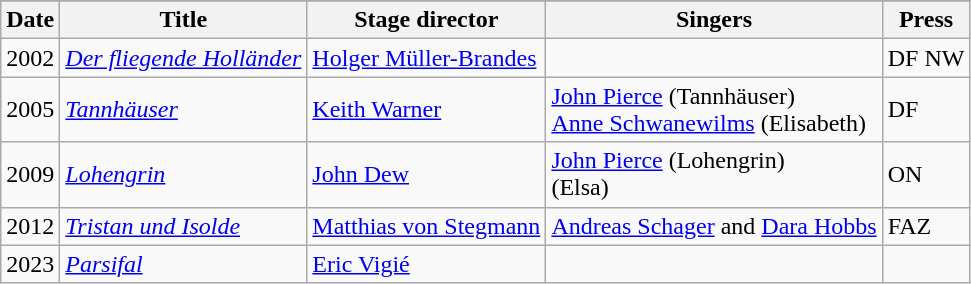<table class="wikitable sortable plainrowheaders">
<tr>
</tr>
<tr>
<th scope="col">Date</th>
<th scope="col">Title</th>
<th scope="col">Stage director</th>
<th scope="col">Singers</th>
<th scope="col">Press</th>
</tr>
<tr>
<td>2002</td>
<td><em><a href='#'>Der fliegende Holländer</a></em></td>
<td><a href='#'>Holger Müller-Brandes</a></td>
<td></td>
<td>DF NW</td>
</tr>
<tr>
<td>2005</td>
<td><em><a href='#'>Tannhäuser</a></em></td>
<td><a href='#'>Keith Warner</a></td>
<td><a href='#'>John Pierce</a> (Tannhäuser)<br><a href='#'>Anne Schwanewilms</a> (Elisabeth)</td>
<td>DF</td>
</tr>
<tr>
<td>2009</td>
<td><em><a href='#'>Lohengrin</a></em></td>
<td><a href='#'>John Dew</a></td>
<td><a href='#'>John Pierce</a> (Lohengrin)<br> (Elsa)</td>
<td>ON</td>
</tr>
<tr>
<td>2012</td>
<td><em><a href='#'>Tristan und Isolde</a></em></td>
<td><a href='#'>Matthias von Stegmann</a></td>
<td><a href='#'>Andreas Schager</a> and <a href='#'>Dara Hobbs</a></td>
<td>FAZ</td>
</tr>
<tr>
<td>2023</td>
<td><em><a href='#'>Parsifal</a></em></td>
<td><a href='#'>Eric Vigié</a></td>
<td></td>
</tr>
</table>
